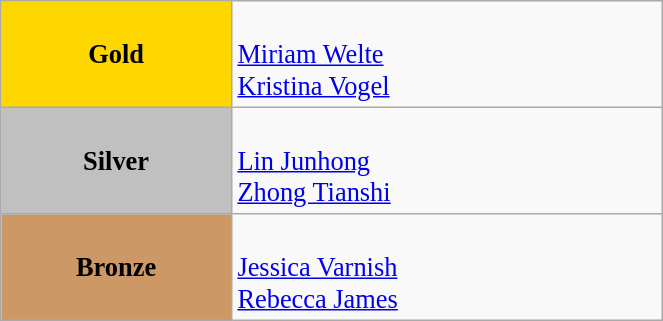<table class="wikitable" style=" text-align:center; font-size:110%;" width="35%">
<tr>
<td rowspan="1" bgcolor="gold"><strong>Gold</strong></td>
<td align=left><br><a href='#'>Miriam Welte</a><br><a href='#'>Kristina Vogel</a></td>
</tr>
<tr>
<td rowspan="1" bgcolor="silver"><strong>Silver</strong></td>
<td align=left><br><a href='#'>Lin Junhong</a><br><a href='#'>Zhong Tianshi</a></td>
</tr>
<tr>
<td rowspan="1" bgcolor="#cc9966"><strong>Bronze</strong></td>
<td align=left><br><a href='#'>Jessica Varnish</a><br><a href='#'>Rebecca James</a></td>
</tr>
</table>
